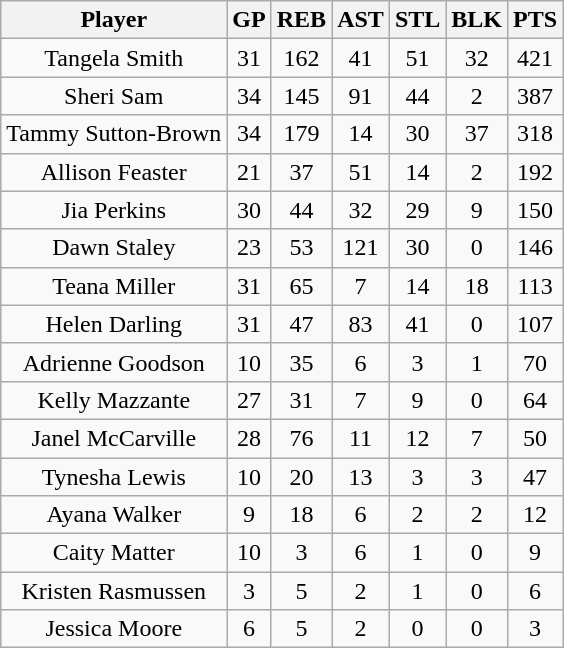<table class="wikitable">
<tr>
<th>Player</th>
<th>GP</th>
<th>REB</th>
<th>AST</th>
<th>STL</th>
<th>BLK</th>
<th>PTS</th>
</tr>
<tr align="center">
<td>Tangela Smith</td>
<td>31</td>
<td>162</td>
<td>41</td>
<td>51</td>
<td>32</td>
<td>421</td>
</tr>
<tr align="center">
<td>Sheri Sam</td>
<td>34</td>
<td>145</td>
<td>91</td>
<td>44</td>
<td>2</td>
<td>387</td>
</tr>
<tr align="center">
<td>Tammy Sutton-Brown</td>
<td>34</td>
<td>179</td>
<td>14</td>
<td>30</td>
<td>37</td>
<td>318</td>
</tr>
<tr align="center">
<td>Allison Feaster</td>
<td>21</td>
<td>37</td>
<td>51</td>
<td>14</td>
<td>2</td>
<td>192</td>
</tr>
<tr align="center">
<td>Jia Perkins</td>
<td>30</td>
<td>44</td>
<td>32</td>
<td>29</td>
<td>9</td>
<td>150</td>
</tr>
<tr align="center">
<td>Dawn Staley</td>
<td>23</td>
<td>53</td>
<td>121</td>
<td>30</td>
<td>0</td>
<td>146</td>
</tr>
<tr align="center">
<td>Teana Miller</td>
<td>31</td>
<td>65</td>
<td>7</td>
<td>14</td>
<td>18</td>
<td>113</td>
</tr>
<tr align="center">
<td>Helen Darling</td>
<td>31</td>
<td>47</td>
<td>83</td>
<td>41</td>
<td>0</td>
<td>107</td>
</tr>
<tr align="center">
<td>Adrienne Goodson</td>
<td>10</td>
<td>35</td>
<td>6</td>
<td>3</td>
<td>1</td>
<td>70</td>
</tr>
<tr align="center">
<td>Kelly Mazzante</td>
<td>27</td>
<td>31</td>
<td>7</td>
<td>9</td>
<td>0</td>
<td>64</td>
</tr>
<tr align="center">
<td>Janel McCarville</td>
<td>28</td>
<td>76</td>
<td>11</td>
<td>12</td>
<td>7</td>
<td>50</td>
</tr>
<tr align="center">
<td>Tynesha Lewis</td>
<td>10</td>
<td>20</td>
<td>13</td>
<td>3</td>
<td>3</td>
<td>47</td>
</tr>
<tr align="center">
<td>Ayana Walker</td>
<td>9</td>
<td>18</td>
<td>6</td>
<td>2</td>
<td>2</td>
<td>12</td>
</tr>
<tr align="center">
<td>Caity Matter</td>
<td>10</td>
<td>3</td>
<td>6</td>
<td>1</td>
<td>0</td>
<td>9</td>
</tr>
<tr align="center">
<td>Kristen Rasmussen</td>
<td>3</td>
<td>5</td>
<td>2</td>
<td>1</td>
<td>0</td>
<td>6</td>
</tr>
<tr align="center">
<td>Jessica Moore</td>
<td>6</td>
<td>5</td>
<td>2</td>
<td>0</td>
<td>0</td>
<td>3</td>
</tr>
</table>
